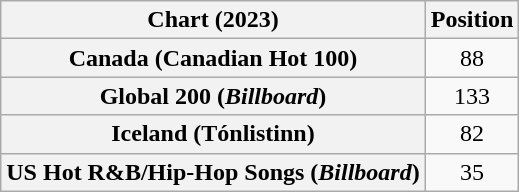<table class="wikitable sortable plainrowheaders" style="text-align:center">
<tr>
<th scope="col">Chart (2023)</th>
<th scope="col">Position</th>
</tr>
<tr>
<th scope="row">Canada (Canadian Hot 100)</th>
<td>88</td>
</tr>
<tr>
<th scope="row">Global 200 (<em>Billboard</em>)</th>
<td>133</td>
</tr>
<tr>
<th scope="row">Iceland (Tónlistinn)</th>
<td>82</td>
</tr>
<tr>
<th scope="row">US Hot R&B/Hip-Hop Songs (<em>Billboard</em>)</th>
<td>35</td>
</tr>
</table>
